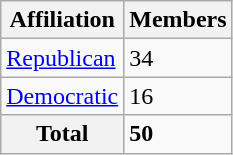<table class="wikitable">
<tr>
<th scope=col>Affiliation</th>
<th scope=col>Members</th>
</tr>
<tr !scope=row >
<td><a href='#'>Republican</a></td>
<td>34</td>
</tr>
<tr !scope=row >
<td><a href='#'>Democratic</a></td>
<td>16</td>
</tr>
<tr>
<th scope=row><strong>Total</strong><br></th>
<td><strong>50</strong></td>
</tr>
</table>
